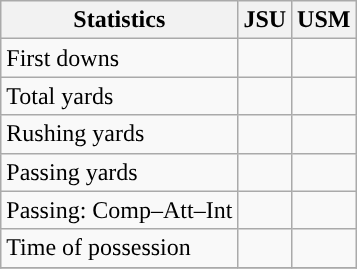<table class="wikitable" style="float: left;">
<tr>
<th>Statistics</th>
<th>JSU</th>
<th>USM</th>
</tr>
<tr>
<td>First downs</td>
<td></td>
<td></td>
</tr>
<tr>
<td>Total yards</td>
<td></td>
<td></td>
</tr>
<tr>
<td>Rushing yards</td>
<td></td>
<td></td>
</tr>
<tr>
<td>Passing yards</td>
<td></td>
<td></td>
</tr>
<tr>
<td>Passing: Comp–Att–Int</td>
<td></td>
<td></td>
</tr>
<tr>
<td>Time of possession</td>
<td></td>
<td></td>
</tr>
<tr>
</tr>
</table>
